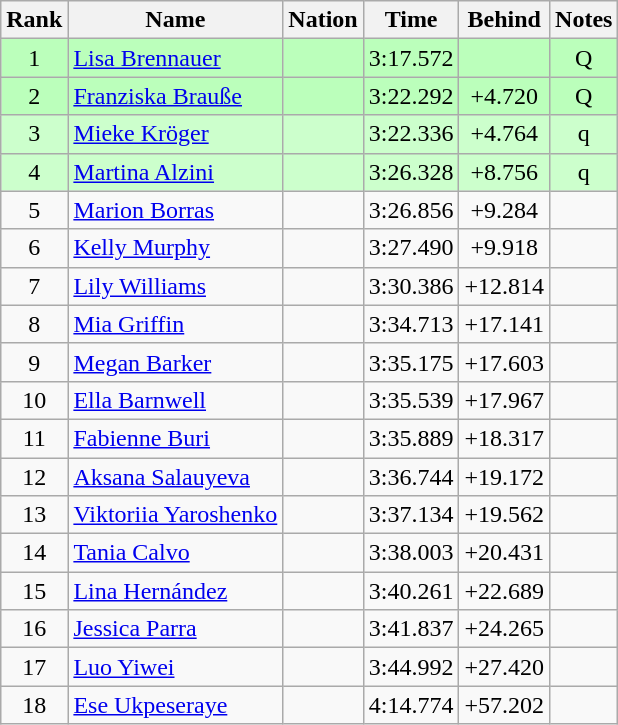<table class="wikitable sortable" style="text-align:center">
<tr>
<th>Rank</th>
<th>Name</th>
<th>Nation</th>
<th>Time</th>
<th>Behind</th>
<th>Notes</th>
</tr>
<tr bgcolor=bbffbb>
<td>1</td>
<td align=left><a href='#'>Lisa Brennauer</a></td>
<td align=left></td>
<td>3:17.572</td>
<td></td>
<td>Q</td>
</tr>
<tr bgcolor=bbffbb>
<td>2</td>
<td align=left><a href='#'>Franziska Brauße</a></td>
<td align=left></td>
<td>3:22.292</td>
<td>+4.720</td>
<td>Q</td>
</tr>
<tr bgcolor=ccffcc>
<td>3</td>
<td align=left><a href='#'>Mieke Kröger</a></td>
<td align=left></td>
<td>3:22.336</td>
<td>+4.764</td>
<td>q</td>
</tr>
<tr bgcolor=ccffcc>
<td>4</td>
<td align=left><a href='#'>Martina Alzini</a></td>
<td align=left></td>
<td>3:26.328</td>
<td>+8.756</td>
<td>q</td>
</tr>
<tr>
<td>5</td>
<td align=left><a href='#'>Marion Borras</a></td>
<td align=left></td>
<td>3:26.856</td>
<td>+9.284</td>
<td></td>
</tr>
<tr>
<td>6</td>
<td align=left><a href='#'>Kelly Murphy</a></td>
<td align=left></td>
<td>3:27.490</td>
<td>+9.918</td>
<td></td>
</tr>
<tr>
<td>7</td>
<td align=left><a href='#'>Lily Williams</a></td>
<td align=left></td>
<td>3:30.386</td>
<td>+12.814</td>
<td></td>
</tr>
<tr>
<td>8</td>
<td align=left><a href='#'>Mia Griffin</a></td>
<td align=left></td>
<td>3:34.713</td>
<td>+17.141</td>
<td></td>
</tr>
<tr>
<td>9</td>
<td align=left><a href='#'>Megan Barker</a></td>
<td align=left></td>
<td>3:35.175</td>
<td>+17.603</td>
<td></td>
</tr>
<tr>
<td>10</td>
<td align=left><a href='#'>Ella Barnwell</a></td>
<td align=left></td>
<td>3:35.539</td>
<td>+17.967</td>
<td></td>
</tr>
<tr>
<td>11</td>
<td align=left><a href='#'>Fabienne Buri</a></td>
<td align=left></td>
<td>3:35.889</td>
<td>+18.317</td>
<td></td>
</tr>
<tr>
<td>12</td>
<td align=left><a href='#'>Aksana Salauyeva</a></td>
<td align=left></td>
<td>3:36.744</td>
<td>+19.172</td>
<td></td>
</tr>
<tr>
<td>13</td>
<td align=left><a href='#'>Viktoriia Yaroshenko</a></td>
<td align=left></td>
<td>3:37.134</td>
<td>+19.562</td>
<td></td>
</tr>
<tr>
<td>14</td>
<td align=left><a href='#'>Tania Calvo</a></td>
<td align=left></td>
<td>3:38.003</td>
<td>+20.431</td>
<td></td>
</tr>
<tr>
<td>15</td>
<td align=left><a href='#'>Lina Hernández</a></td>
<td align=left></td>
<td>3:40.261</td>
<td>+22.689</td>
<td></td>
</tr>
<tr>
<td>16</td>
<td align=left><a href='#'>Jessica Parra</a></td>
<td align=left></td>
<td>3:41.837</td>
<td>+24.265</td>
<td></td>
</tr>
<tr>
<td>17</td>
<td align=left><a href='#'>Luo Yiwei</a></td>
<td align=left></td>
<td>3:44.992</td>
<td>+27.420</td>
<td></td>
</tr>
<tr>
<td>18</td>
<td align=left><a href='#'>Ese Ukpeseraye</a></td>
<td align=left></td>
<td>4:14.774</td>
<td>+57.202</td>
<td></td>
</tr>
</table>
